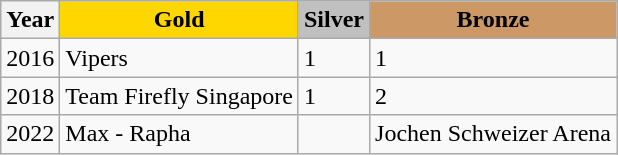<table class="wikitable">
<tr>
<th>Year</th>
<th style=background-color:gold>Gold</th>
<th style=background-color:silver>Silver</th>
<th style=background-color:#c96>Bronze</th>
</tr>
<tr>
<td>2016</td>
<td> Vipers</td>
<td> 1</td>
<td> 1</td>
</tr>
<tr>
<td>2018</td>
<td> Team Firefly Singapore</td>
<td> 1</td>
<td> 2</td>
</tr>
<tr>
<td>2022</td>
<td> Max - Rapha</td>
<td></td>
<td> Jochen Schweizer Arena</td>
</tr>
</table>
